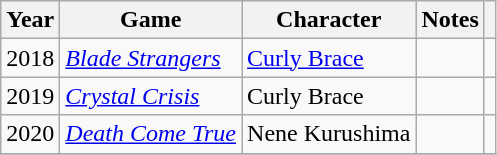<table class="wikitable shortable">
<tr>
<th>Year</th>
<th>Game</th>
<th>Character</th>
<th class="unsortable">Notes</th>
<th class="unsortable"></th>
</tr>
<tr>
<td>2018</td>
<td><em><a href='#'>Blade Strangers</a></em></td>
<td><a href='#'>Curly Brace</a></td>
<td></td>
<td></td>
</tr>
<tr>
<td>2019</td>
<td><em><a href='#'>Crystal Crisis</a></em></td>
<td>Curly Brace</td>
<td></td>
<td></td>
</tr>
<tr>
<td>2020</td>
<td><em><a href='#'>Death Come True</a></em></td>
<td>Nene Kurushima</td>
<td></td>
<td></td>
</tr>
<tr>
</tr>
</table>
